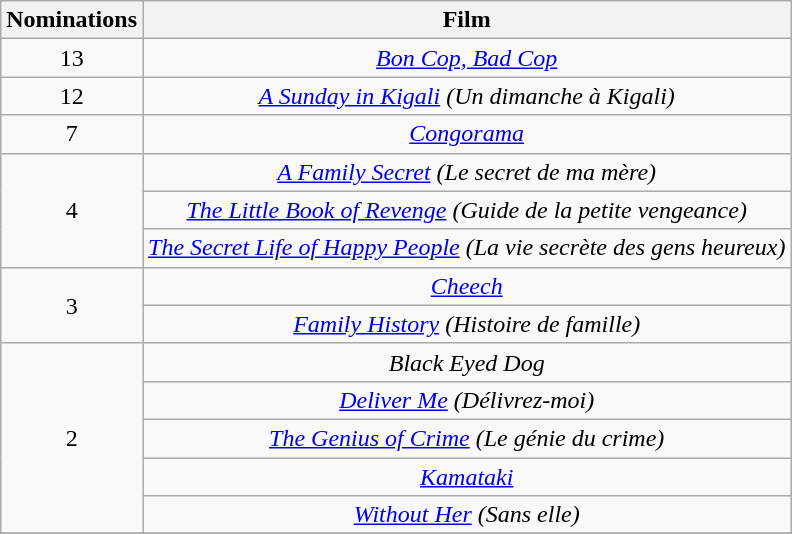<table class="wikitable" style="text-align:center;">
<tr>
<th scope="col" width="17">Nominations</th>
<th scope="col" align="center">Film</th>
</tr>
<tr>
<td rowspan="1" style="text-align:center;">13</td>
<td><em><a href='#'>Bon Cop, Bad Cop</a></em></td>
</tr>
<tr>
<td rowspan="1" style="text-align:center;">12</td>
<td><em><a href='#'>A Sunday in Kigali</a> (Un dimanche à Kigali)</em></td>
</tr>
<tr>
<td rowspan="1" style="text-align:center;">7</td>
<td><em><a href='#'>Congorama</a></em></td>
</tr>
<tr>
<td rowspan="3" style="text-align:center;">4</td>
<td><em><a href='#'>A Family Secret</a> (Le secret de ma mère)</em></td>
</tr>
<tr>
<td><em><a href='#'>The Little Book of Revenge</a> (Guide de la petite vengeance)</em></td>
</tr>
<tr>
<td><em><a href='#'>The Secret Life of Happy People</a> (La vie secrète des gens heureux)</em></td>
</tr>
<tr>
<td rowspan="2" style="text-align:center;">3</td>
<td><em><a href='#'>Cheech</a></em></td>
</tr>
<tr>
<td><em><a href='#'>Family History</a> (Histoire de famille)</em></td>
</tr>
<tr>
<td rowspan="5" style="text-align:center;">2</td>
<td><em>Black Eyed Dog</em></td>
</tr>
<tr>
<td><em><a href='#'>Deliver Me</a> (Délivrez-moi)</em></td>
</tr>
<tr>
<td><em><a href='#'>The Genius of Crime</a> (Le génie du crime)</em></td>
</tr>
<tr>
<td><em><a href='#'>Kamataki</a></em></td>
</tr>
<tr>
<td><em><a href='#'>Without Her</a> (Sans elle)</em></td>
</tr>
<tr>
</tr>
</table>
